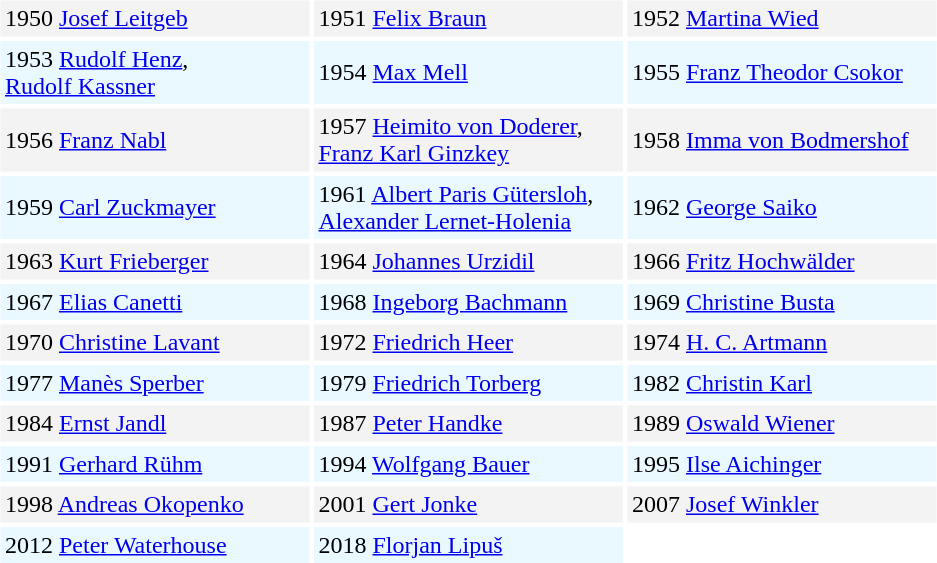<table cellspacing="3" cellpadding="3">
<tr bgcolor="#F3F3F3">
<td width="200">1950 <a href='#'>Josef Leitgeb</a></td>
<td width="200">1951 <a href='#'>Felix Braun</a></td>
<td width="200">1952 <a href='#'>Martina Wied</a></td>
</tr>
<tr bgcolor="#EAF9FF">
<td>1953 <a href='#'>Rudolf Henz</a>,<br><a href='#'>Rudolf Kassner</a></td>
<td>1954 <a href='#'>Max Mell</a></td>
<td>1955 <a href='#'>Franz Theodor Csokor</a></td>
</tr>
<tr bgcolor="#F3F3F3">
<td>1956 <a href='#'>Franz Nabl</a></td>
<td>1957 <a href='#'>Heimito von Doderer</a>,<br><a href='#'>Franz Karl Ginzkey</a></td>
<td>1958 <a href='#'>Imma von Bodmershof</a></td>
</tr>
<tr bgcolor="#EAF9FF">
<td>1959 <a href='#'>Carl Zuckmayer</a></td>
<td>1961 <a href='#'>Albert Paris Gütersloh</a>,<br><a href='#'>Alexander Lernet-Holenia</a></td>
<td>1962 <a href='#'>George Saiko</a></td>
</tr>
<tr bgcolor="#F3F3F3">
<td>1963 <a href='#'>Kurt Frieberger</a></td>
<td>1964 <a href='#'>Johannes Urzidil</a></td>
<td>1966 <a href='#'>Fritz Hochwälder</a></td>
</tr>
<tr bgcolor="#EAF9FF">
<td>1967 <a href='#'>Elias Canetti</a></td>
<td>1968 <a href='#'>Ingeborg Bachmann</a></td>
<td>1969 <a href='#'>Christine Busta</a></td>
</tr>
<tr bgcolor="#F3F3F3">
<td>1970 <a href='#'>Christine Lavant</a></td>
<td>1972 <a href='#'>Friedrich Heer</a></td>
<td>1974 <a href='#'>H. C. Artmann</a></td>
</tr>
<tr bgcolor="#EAF9FF">
<td>1977 <a href='#'>Manès Sperber</a></td>
<td>1979 <a href='#'>Friedrich Torberg</a></td>
<td>1982 <a href='#'>Christin Karl</a></td>
</tr>
<tr bgcolor="#F3F3F3">
<td>1984 <a href='#'>Ernst Jandl</a></td>
<td>1987 <a href='#'>Peter Handke</a></td>
<td>1989 <a href='#'>Oswald Wiener</a></td>
</tr>
<tr bgcolor="#EAF9FF">
<td>1991 <a href='#'>Gerhard Rühm</a></td>
<td>1994 <a href='#'>Wolfgang Bauer</a></td>
<td>1995 <a href='#'>Ilse Aichinger</a></td>
</tr>
<tr bgcolor="#F3F3F3">
<td>1998 <a href='#'>Andreas Okopenko</a></td>
<td>2001 <a href='#'>Gert Jonke</a></td>
<td>2007 <a href='#'>Josef Winkler</a></td>
</tr>
<tr bgcolor="#EAF9FF">
<td>2012 <a href='#'>Peter Waterhouse</a></td>
<td>2018 <a href='#'>Florjan Lipuš</a></td>
</tr>
</table>
